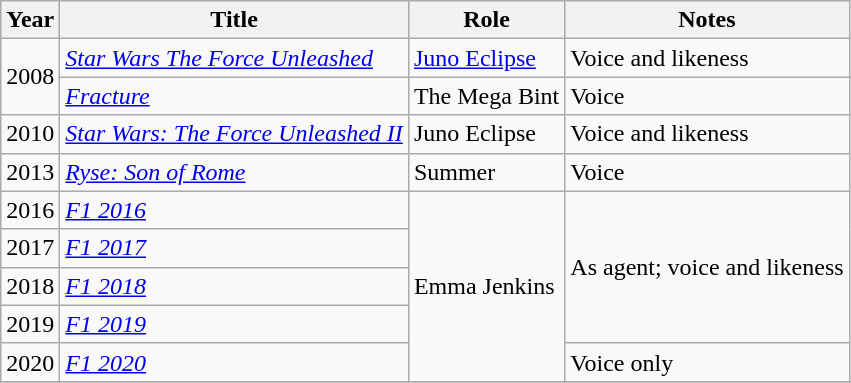<table class="wikitable sortable">
<tr>
<th>Year</th>
<th>Title</th>
<th>Role</th>
<th>Notes</th>
</tr>
<tr>
<td rowspan=2>2008</td>
<td><em><a href='#'>Star Wars The Force Unleashed</a></em></td>
<td><a href='#'>Juno Eclipse</a></td>
<td>Voice and likeness</td>
</tr>
<tr>
<td><em><a href='#'>Fracture</a></em></td>
<td>The Mega Bint</td>
<td>Voice</td>
</tr>
<tr>
<td>2010</td>
<td><em><a href='#'>Star Wars: The Force Unleashed II</a></em></td>
<td>Juno Eclipse</td>
<td>Voice and likeness</td>
</tr>
<tr>
<td>2013</td>
<td><em><a href='#'>Ryse: Son of Rome</a></em></td>
<td>Summer</td>
<td>Voice</td>
</tr>
<tr>
<td>2016</td>
<td><em><a href='#'>F1 2016</a></em></td>
<td rowspan=5>Emma Jenkins</td>
<td rowspan=4>As agent; voice and likeness</td>
</tr>
<tr>
<td>2017</td>
<td><em><a href='#'>F1 2017</a></em></td>
</tr>
<tr>
<td>2018</td>
<td><em><a href='#'>F1 2018</a></em></td>
</tr>
<tr>
<td>2019</td>
<td><em><a href='#'>F1 2019</a></em></td>
</tr>
<tr>
<td>2020</td>
<td><em><a href='#'>F1 2020</a></em></td>
<td>Voice only</td>
</tr>
<tr>
</tr>
</table>
